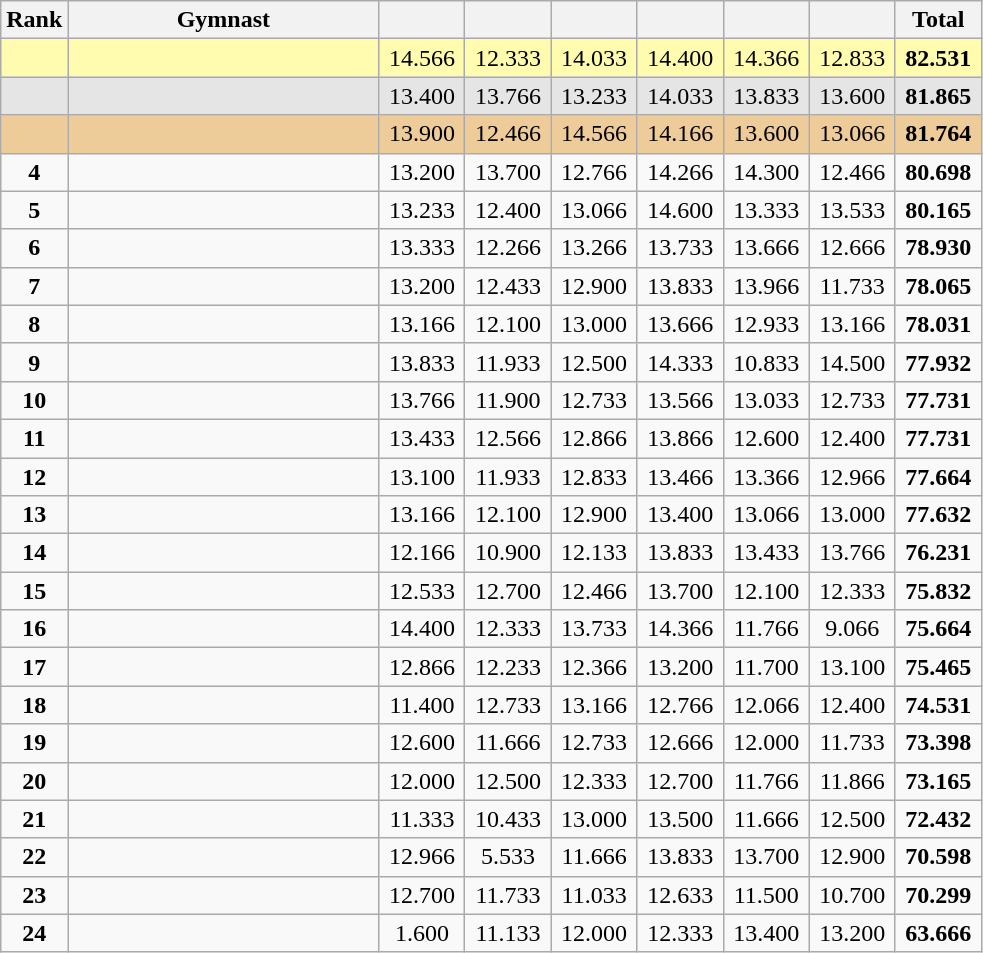<table class="wikitable sortable" style="text-align:center; font-size:100%">
<tr>
<th scope="col" style="width:15px;">Rank</th>
<th scope="col" style="width:200px;">Gymnast</th>
<th scope="col" style="width:50px;"></th>
<th scope="col" style="width:50px;"></th>
<th scope="col" style="width:50px;"></th>
<th scope="col" style="width:50px;"></th>
<th scope="col" style="width:50px;"></th>
<th scope="col" style="width:50px;"></th>
<th scope="col" style="width:50px;">Total</th>
</tr>
<tr style="background:#fffcaf;">
<td scope="row" style="text-align:center;"><strong></strong></td>
<td style="text-align:left;"></td>
<td>14.566</td>
<td>12.333</td>
<td>14.033</td>
<td>14.400</td>
<td>14.366</td>
<td>12.833</td>
<td><strong>82.531</strong></td>
</tr>
<tr style="background:#e5e5e5;">
<td scope="row" style="text-align:center;"><strong></strong></td>
<td style="text-align:left;"></td>
<td>13.400</td>
<td>13.766</td>
<td>13.233</td>
<td>14.033</td>
<td>13.833</td>
<td>13.600</td>
<td><strong>81.865</strong></td>
</tr>
<tr style="background:#ec9;">
<td scope="row" style="text-align:center;"><strong></strong></td>
<td style="text-align:left;"></td>
<td>13.900</td>
<td>12.466</td>
<td>14.566</td>
<td>14.166</td>
<td>13.600</td>
<td>13.066</td>
<td><strong>81.764</strong></td>
</tr>
<tr>
<td scope="row" style="text-align:center;"><strong>4</strong></td>
<td style="text-align:left;"></td>
<td>13.200</td>
<td>13.700</td>
<td>12.766</td>
<td>14.266</td>
<td>14.300</td>
<td>12.466</td>
<td><strong>80.698</strong></td>
</tr>
<tr>
<td scope="row" style="text-align:center;"><strong>5</strong></td>
<td style="text-align:left;"></td>
<td>13.233</td>
<td>12.400</td>
<td>13.066</td>
<td>14.600</td>
<td>13.333</td>
<td>13.533</td>
<td><strong>80.165</strong></td>
</tr>
<tr>
<td scope="row" style="text-align:center;"><strong>6</strong></td>
<td style="text-align:left;"></td>
<td>13.333</td>
<td>12.266</td>
<td>13.266</td>
<td>13.733</td>
<td>13.666</td>
<td>12.666</td>
<td><strong>78.930</strong></td>
</tr>
<tr>
<td scope="row" style="text-align:center;"><strong>7</strong></td>
<td style="text-align:left;"></td>
<td>13.200</td>
<td>12.433</td>
<td>12.900</td>
<td>13.833</td>
<td>13.966</td>
<td>11.733</td>
<td><strong>78.065</strong></td>
</tr>
<tr>
<td scope="row" style="text-align:center;"><strong>8</strong></td>
<td style="text-align:left;"></td>
<td>13.166</td>
<td>12.100</td>
<td>13.000</td>
<td>13.666</td>
<td>12.933</td>
<td>13.166</td>
<td><strong>78.031</strong></td>
</tr>
<tr>
<td scope="row" style="text-align:center;"><strong>9</strong></td>
<td style="text-align:left;"></td>
<td>13.833</td>
<td>11.933</td>
<td>12.500</td>
<td>14.333</td>
<td>10.833</td>
<td>14.500</td>
<td><strong>77.932</strong></td>
</tr>
<tr>
<td scope="row" style="text-align:center;"><strong>10</strong></td>
<td style="text-align:left;"></td>
<td>13.766</td>
<td>11.900</td>
<td>12.733</td>
<td>13.566</td>
<td>13.033</td>
<td>12.733</td>
<td><strong>77.731</strong></td>
</tr>
<tr>
<td scope="row" style="text-align:center;"><strong>11</strong></td>
<td style="text-align:left;"></td>
<td>13.433</td>
<td>12.566</td>
<td>12.866</td>
<td>13.866</td>
<td>12.600</td>
<td>12.400</td>
<td><strong>77.731</strong></td>
</tr>
<tr>
<td scope="row" style="text-align:center;"><strong>12</strong></td>
<td style="text-align:left;"></td>
<td>13.100</td>
<td>11.933</td>
<td>12.833</td>
<td>13.466</td>
<td>13.366</td>
<td>12.966</td>
<td><strong>77.664</strong></td>
</tr>
<tr>
<td scope="row" style="text-align:center;"><strong>13</strong></td>
<td style="text-align:left;"></td>
<td>13.166</td>
<td>12.100</td>
<td>12.900</td>
<td>13.400</td>
<td>13.066</td>
<td>13.000</td>
<td><strong>77.632</strong></td>
</tr>
<tr>
<td scope="row" style="text-align:center;"><strong>14</strong></td>
<td style="text-align:left;"></td>
<td>12.166</td>
<td>10.900</td>
<td>12.133</td>
<td>13.833</td>
<td>13.433</td>
<td>13.766</td>
<td><strong>76.231</strong></td>
</tr>
<tr>
<td scope="row" style="text-align:center;"><strong>15</strong></td>
<td style="text-align:left;"></td>
<td>12.533</td>
<td>12.700</td>
<td>12.466</td>
<td>13.700</td>
<td>12.100</td>
<td>12.333</td>
<td><strong>75.832</strong></td>
</tr>
<tr>
<td scope="row" style="text-align:center;"><strong>16</strong></td>
<td style="text-align:left;"></td>
<td>14.400</td>
<td>12.333</td>
<td>13.733</td>
<td>14.366</td>
<td>11.766</td>
<td>9.066</td>
<td><strong>75.664</strong></td>
</tr>
<tr>
<td scope="row" style="text-align:center;"><strong>17</strong></td>
<td style="text-align:left;"></td>
<td>12.866</td>
<td>12.233</td>
<td>12.366</td>
<td>13.200</td>
<td>11.700</td>
<td>13.100</td>
<td><strong>75.465</strong></td>
</tr>
<tr>
<td scope="row" style="text-align:center;"><strong>18</strong></td>
<td style="text-align:left;"></td>
<td>11.400</td>
<td>12.733</td>
<td>13.166</td>
<td>12.766</td>
<td>12.066</td>
<td>12.400</td>
<td><strong>74.531</strong></td>
</tr>
<tr>
<td scope="row" style="text-align:center;"><strong>19</strong></td>
<td style="text-align:left;"></td>
<td>12.600</td>
<td>11.666</td>
<td>12.733</td>
<td>12.666</td>
<td>12.000</td>
<td>11.733</td>
<td><strong>73.398</strong></td>
</tr>
<tr>
<td scope="row" style="text-align:center;"><strong>20</strong></td>
<td style="text-align:left;"></td>
<td>12.000</td>
<td>12.500</td>
<td>12.333</td>
<td>12.700</td>
<td>11.766</td>
<td>11.866</td>
<td><strong>73.165</strong></td>
</tr>
<tr>
<td scope="row" style="text-align:center;"><strong>21</strong></td>
<td style="text-align:left;"></td>
<td>11.333</td>
<td>10.433</td>
<td>13.000</td>
<td>13.500</td>
<td>11.666</td>
<td>12.500</td>
<td><strong>72.432</strong></td>
</tr>
<tr>
<td scope="row" style="text-align:center;"><strong>22</strong></td>
<td style="text-align:left;"></td>
<td>12.966</td>
<td>5.533</td>
<td>11.666</td>
<td>13.833</td>
<td>13.700</td>
<td>12.900</td>
<td><strong>70.598</strong></td>
</tr>
<tr>
<td scope="row" style="text-align:center;"><strong>23</strong></td>
<td style="text-align:left;"></td>
<td>12.700</td>
<td>11.733</td>
<td>11.033</td>
<td>12.633</td>
<td>11.500</td>
<td>10.700</td>
<td><strong>70.299</strong></td>
</tr>
<tr>
<td scope="row" style="text-align:center;"><strong>24</strong></td>
<td style="text-align:left;"></td>
<td>1.600</td>
<td>11.133</td>
<td>12.000</td>
<td>12.333</td>
<td>13.400</td>
<td>13.200</td>
<td><strong>63.666</strong></td>
</tr>
</table>
